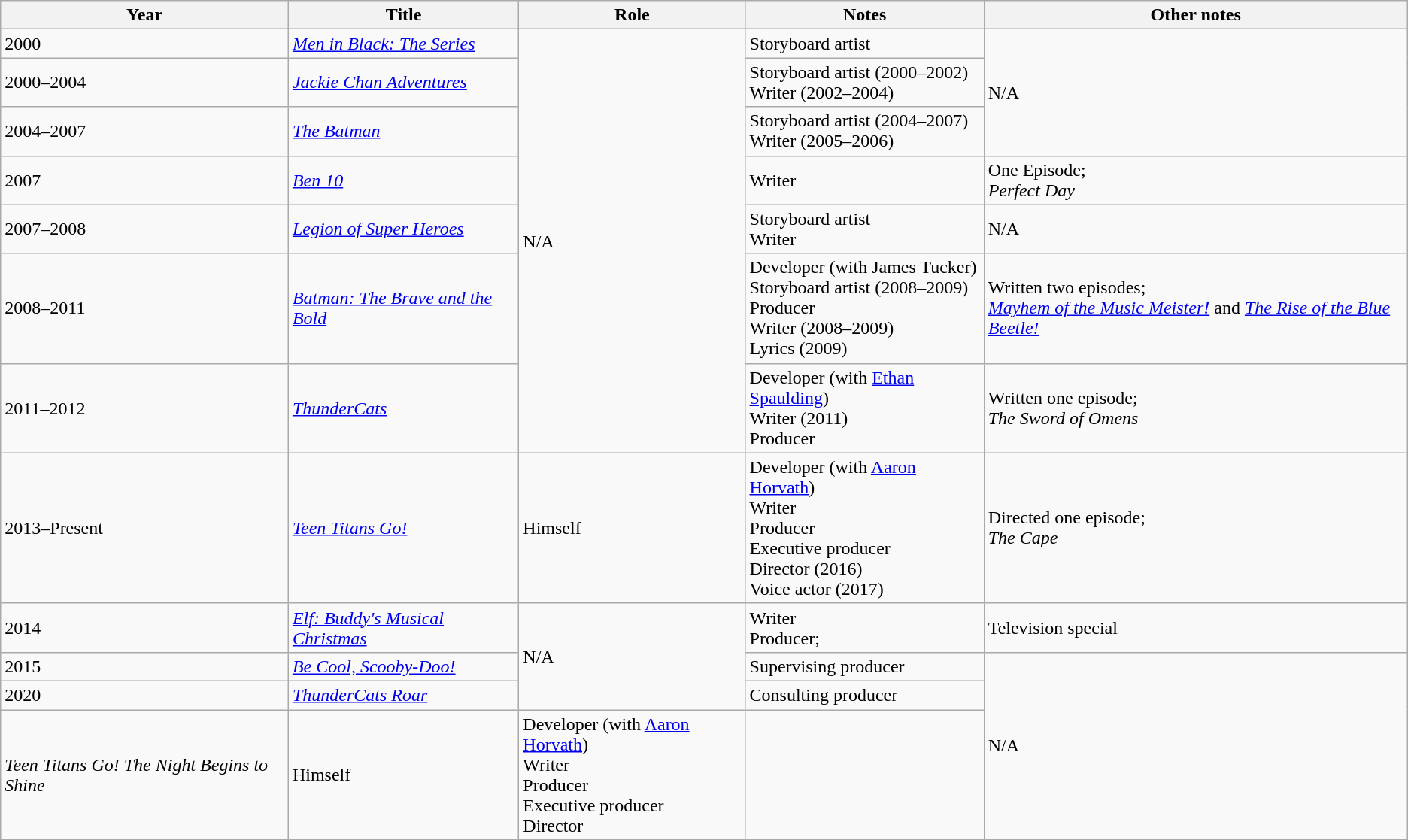<table class="wikitable">
<tr>
<th>Year</th>
<th>Title</th>
<th>Role</th>
<th>Notes</th>
<th>Other notes</th>
</tr>
<tr>
<td>2000</td>
<td><em><a href='#'>Men in Black: The Series</a></em></td>
<td rowspan="7">N/A</td>
<td>Storyboard artist</td>
<td rowspan="3">N/A</td>
</tr>
<tr>
<td>2000–2004</td>
<td><em><a href='#'>Jackie Chan Adventures</a></em></td>
<td>Storyboard artist (2000–2002)<br>Writer (2002–2004)</td>
</tr>
<tr>
<td>2004–2007</td>
<td><em><a href='#'>The Batman</a></em></td>
<td>Storyboard artist (2004–2007)<br>Writer (2005–2006)</td>
</tr>
<tr>
<td>2007</td>
<td><em><a href='#'>Ben 10</a></em></td>
<td>Writer</td>
<td>One Episode;<br><em>Perfect Day</em></td>
</tr>
<tr>
<td>2007–2008</td>
<td><em><a href='#'>Legion of Super Heroes</a></em></td>
<td>Storyboard artist<br>Writer</td>
<td>N/A</td>
</tr>
<tr>
<td>2008–2011</td>
<td><em><a href='#'>Batman: The Brave and the Bold</a></em></td>
<td>Developer (with James Tucker)<br>Storyboard artist (2008–2009)<br>Producer<br>Writer (2008–2009)<br>Lyrics (2009)</td>
<td>Written two episodes;<br><em><a href='#'>Mayhem of the Music Meister!</a></em> and <em><a href='#'>The Rise of the Blue Beetle!</a></em></td>
</tr>
<tr>
<td>2011–2012</td>
<td><em><a href='#'>ThunderCats</a></em></td>
<td>Developer (with <a href='#'>Ethan Spaulding</a>)<br>Writer (2011)<br>Producer</td>
<td>Written one episode;<br><em>The Sword of Omens</em></td>
</tr>
<tr>
<td>2013–Present</td>
<td><em><a href='#'>Teen Titans Go!</a></em></td>
<td>Himself</td>
<td>Developer (with <a href='#'>Aaron Horvath</a>)<br>Writer<br>Producer<br>Executive producer<br>Director (2016)<br>Voice actor (2017)</td>
<td>Directed one episode;<br><em>The Cape</em></td>
</tr>
<tr>
<td>2014</td>
<td><em><a href='#'>Elf: Buddy's Musical Christmas</a></em></td>
<td rowspan="3">N/A</td>
<td>Writer<br>Producer;</td>
<td>Television special</td>
</tr>
<tr>
<td>2015</td>
<td><em><a href='#'>Be Cool, Scooby-Doo!</a></em></td>
<td>Supervising producer</td>
<td rowspan="4">N/A</td>
</tr>
<tr>
<td>2020</td>
<td><em><a href='#'>ThunderCats Roar</a></em></td>
<td>Consulting producer</td>
</tr>
<tr>
<td><em>Teen Titans Go! The Night Begins to Shine</em></td>
<td>Himself</td>
<td>Developer (with <a href='#'>Aaron Horvath</a>)<br>Writer<br>Producer<br>Executive producer<br>Director</td>
</tr>
</table>
